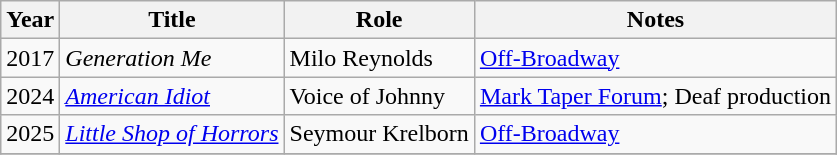<table class="wikitable sortable">
<tr>
<th>Year</th>
<th>Title</th>
<th>Role</th>
<th>Notes</th>
</tr>
<tr>
<td>2017</td>
<td><em>Generation Me</em></td>
<td>Milo Reynolds</td>
<td><a href='#'>Off-Broadway</a></td>
</tr>
<tr>
<td>2024</td>
<td><em><a href='#'>American Idiot</a></em></td>
<td>Voice of Johnny</td>
<td><a href='#'>Mark Taper Forum</a>; Deaf production</td>
</tr>
<tr>
<td>2025</td>
<td><em><a href='#'>Little Shop of Horrors</a></em></td>
<td>Seymour Krelborn</td>
<td><a href='#'>Off-Broadway</a></td>
</tr>
<tr>
</tr>
</table>
